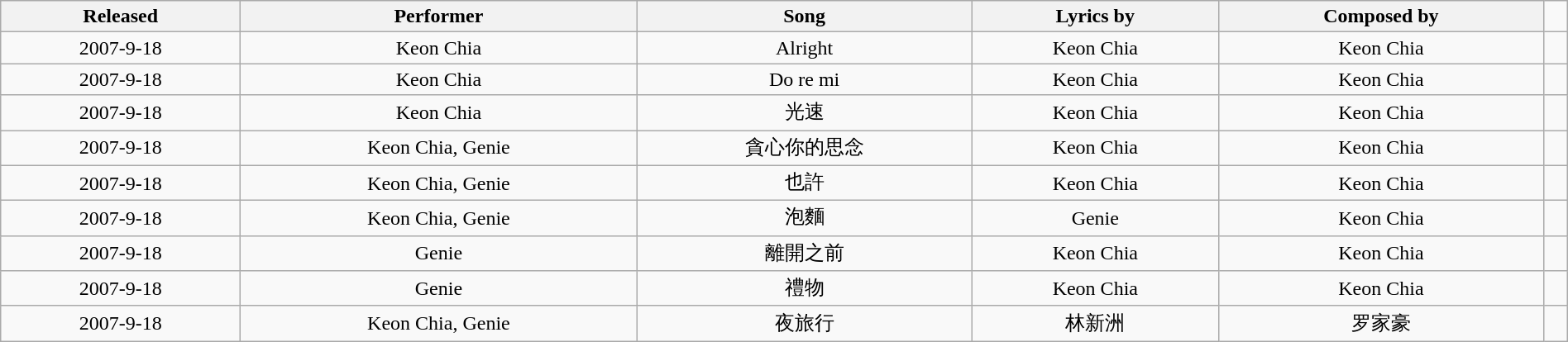<table class="wikitable"  width="100%" style=text-align:center>
<tr>
<th scope="col">Released</th>
<th scope="col">Performer</th>
<th scope="col">Song</th>
<th scope="col">Lyrics by</th>
<th scope="col">Composed by</th>
</tr>
<tr>
<td>2007-9-18</td>
<td>Keon Chia</td>
<td>Alright</td>
<td>Keon Chia</td>
<td>Keon Chia</td>
<td></td>
</tr>
<tr>
<td>2007-9-18</td>
<td>Keon Chia</td>
<td>Do re mi</td>
<td>Keon Chia</td>
<td>Keon Chia</td>
<td></td>
</tr>
<tr>
<td>2007-9-18</td>
<td>Keon Chia</td>
<td>光速</td>
<td>Keon Chia</td>
<td>Keon Chia</td>
<td></td>
</tr>
<tr>
<td>2007-9-18</td>
<td>Keon Chia, Genie</td>
<td>貪心你的思念</td>
<td>Keon Chia</td>
<td>Keon Chia</td>
<td></td>
</tr>
<tr>
<td>2007-9-18</td>
<td>Keon Chia, Genie</td>
<td>也許</td>
<td>Keon Chia</td>
<td>Keon Chia</td>
<td></td>
</tr>
<tr>
<td>2007-9-18</td>
<td>Keon Chia, Genie</td>
<td>泡麵</td>
<td>Genie</td>
<td>Keon Chia</td>
<td></td>
</tr>
<tr>
<td>2007-9-18</td>
<td>Genie</td>
<td>離開之前</td>
<td>Keon Chia</td>
<td>Keon Chia</td>
<td></td>
</tr>
<tr>
<td>2007-9-18</td>
<td>Genie</td>
<td>禮物</td>
<td>Keon Chia</td>
<td>Keon Chia</td>
<td></td>
</tr>
<tr>
<td>2007-9-18</td>
<td>Keon Chia, Genie</td>
<td>夜旅行</td>
<td>林新洲</td>
<td>罗家豪</td>
<td></td>
</tr>
</table>
